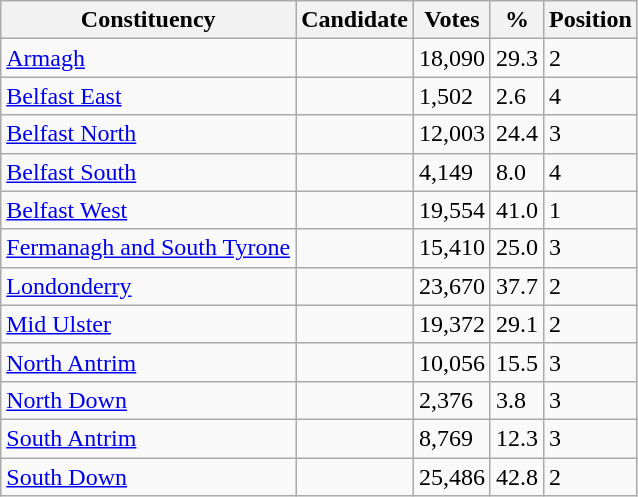<table class="wikitable sortable">
<tr>
<th>Constituency</th>
<th>Candidate</th>
<th>Votes</th>
<th>%</th>
<th>Position</th>
</tr>
<tr>
<td><a href='#'>Armagh</a></td>
<td></td>
<td>18,090</td>
<td>29.3</td>
<td>2</td>
</tr>
<tr>
<td><a href='#'>Belfast East</a></td>
<td></td>
<td>1,502</td>
<td>2.6</td>
<td>4</td>
</tr>
<tr>
<td><a href='#'>Belfast North</a></td>
<td></td>
<td>12,003</td>
<td>24.4</td>
<td>3</td>
</tr>
<tr>
<td><a href='#'>Belfast South</a></td>
<td></td>
<td>4,149</td>
<td>8.0</td>
<td>4</td>
</tr>
<tr>
<td><a href='#'>Belfast West</a></td>
<td></td>
<td>19,554</td>
<td>41.0</td>
<td>1</td>
</tr>
<tr>
<td><a href='#'>Fermanagh and South Tyrone</a></td>
<td></td>
<td>15,410</td>
<td>25.0</td>
<td>3</td>
</tr>
<tr>
<td><a href='#'>Londonderry</a></td>
<td></td>
<td>23,670</td>
<td>37.7</td>
<td>2</td>
</tr>
<tr>
<td><a href='#'>Mid Ulster</a></td>
<td></td>
<td>19,372</td>
<td>29.1</td>
<td>2</td>
</tr>
<tr>
<td><a href='#'>North Antrim</a></td>
<td></td>
<td>10,056</td>
<td>15.5</td>
<td>3</td>
</tr>
<tr>
<td><a href='#'>North Down</a></td>
<td></td>
<td>2,376</td>
<td>3.8</td>
<td>3</td>
</tr>
<tr>
<td><a href='#'>South Antrim</a></td>
<td></td>
<td>8,769</td>
<td>12.3</td>
<td>3</td>
</tr>
<tr>
<td><a href='#'>South Down</a></td>
<td></td>
<td>25,486</td>
<td>42.8</td>
<td>2</td>
</tr>
</table>
